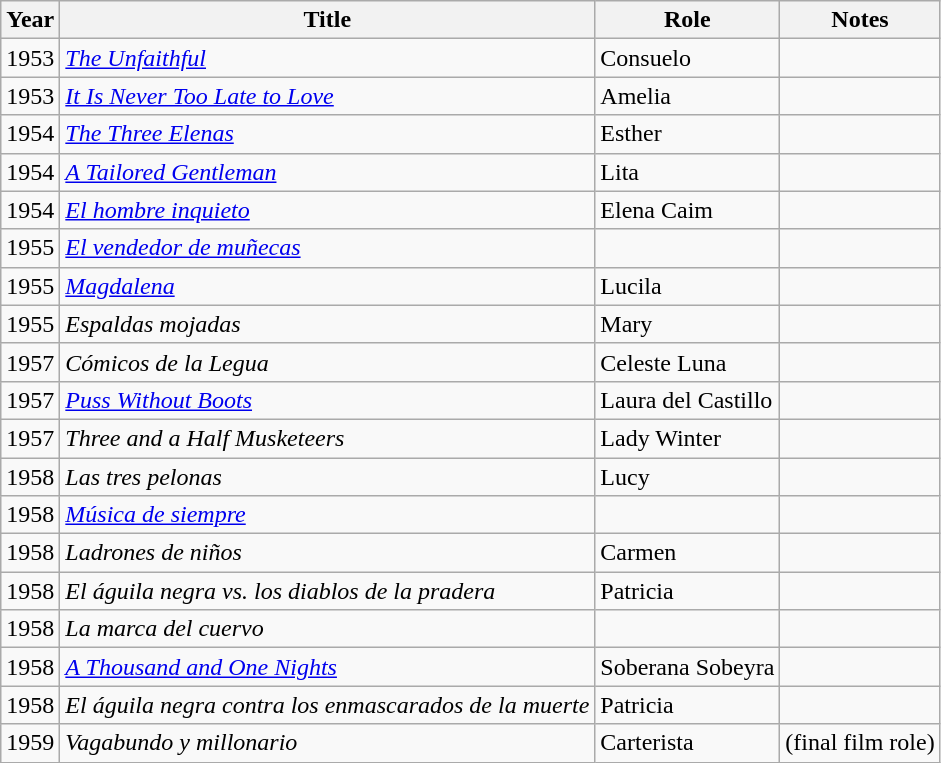<table class="wikitable">
<tr>
<th>Year</th>
<th>Title</th>
<th>Role</th>
<th>Notes</th>
</tr>
<tr>
<td>1953</td>
<td><em><a href='#'>The Unfaithful</a></em></td>
<td>Consuelo</td>
<td></td>
</tr>
<tr>
<td>1953</td>
<td><em><a href='#'>It Is Never Too Late to Love</a></em></td>
<td>Amelia</td>
<td></td>
</tr>
<tr>
<td>1954</td>
<td><em><a href='#'>The Three Elenas</a></em></td>
<td>Esther</td>
<td></td>
</tr>
<tr>
<td>1954</td>
<td><em><a href='#'>A Tailored Gentleman</a></em></td>
<td>Lita</td>
<td></td>
</tr>
<tr>
<td>1954</td>
<td><em><a href='#'>El hombre inquieto</a></em></td>
<td>Elena Caim</td>
<td></td>
</tr>
<tr>
<td>1955</td>
<td><em><a href='#'>El vendedor de muñecas</a></em></td>
<td></td>
<td></td>
</tr>
<tr>
<td>1955</td>
<td><em><a href='#'>Magdalena</a></em></td>
<td>Lucila</td>
<td></td>
</tr>
<tr>
<td>1955</td>
<td><em>Espaldas mojadas</em></td>
<td>Mary</td>
<td></td>
</tr>
<tr>
<td>1957</td>
<td><em>Cómicos de la Legua</em></td>
<td>Celeste Luna</td>
<td></td>
</tr>
<tr>
<td>1957</td>
<td><em><a href='#'>Puss Without Boots</a></em></td>
<td>Laura del Castillo</td>
<td></td>
</tr>
<tr>
<td>1957</td>
<td><em>Three and a Half Musketeers</em></td>
<td>Lady Winter</td>
<td></td>
</tr>
<tr>
<td>1958</td>
<td><em>Las tres pelonas</em></td>
<td>Lucy</td>
<td></td>
</tr>
<tr>
<td>1958</td>
<td><em><a href='#'>Música de siempre</a></em></td>
<td></td>
<td></td>
</tr>
<tr>
<td>1958</td>
<td><em>Ladrones de niños</em></td>
<td>Carmen</td>
<td></td>
</tr>
<tr>
<td>1958</td>
<td><em>El águila negra vs. los diablos de la pradera</em></td>
<td>Patricia</td>
<td></td>
</tr>
<tr>
<td>1958</td>
<td><em>La marca del cuervo</em></td>
<td></td>
<td></td>
</tr>
<tr>
<td>1958</td>
<td><em><a href='#'>A Thousand and One Nights</a></em></td>
<td>Soberana Sobeyra</td>
<td></td>
</tr>
<tr>
<td>1958</td>
<td><em>El águila negra contra los enmascarados de la muerte</em></td>
<td>Patricia</td>
<td></td>
</tr>
<tr>
<td>1959</td>
<td><em>Vagabundo y millonario</em></td>
<td>Carterista</td>
<td>(final film role)</td>
</tr>
</table>
